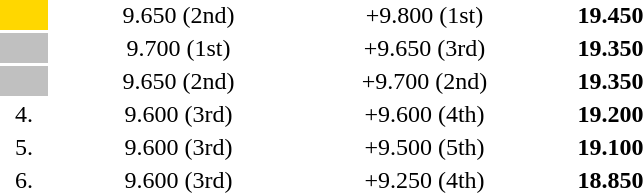<table style="text-align:center">
<tr>
<td width=30 bgcolor=gold></td>
<td align=left></td>
<td width=160>9.650 (2nd)</td>
<td width=160>+9.800 (1st)</td>
<td width=80><strong>19.450</strong></td>
</tr>
<tr>
<td bgcolor=silver></td>
<td align=left></td>
<td>9.700 (1st)</td>
<td>+9.650 (3rd)</td>
<td><strong>19.350</strong></td>
</tr>
<tr>
<td bgcolor=silver></td>
<td align=left></td>
<td>9.650 (2nd)</td>
<td>+9.700 (2nd)</td>
<td><strong>19.350</strong></td>
</tr>
<tr>
<td>4.</td>
<td align=left></td>
<td>9.600 (3rd)</td>
<td>+9.600 (4th)</td>
<td><strong>19.200</strong></td>
</tr>
<tr>
<td>5.</td>
<td align=left></td>
<td>9.600 (3rd)</td>
<td>+9.500 (5th)</td>
<td><strong>19.100</strong></td>
</tr>
<tr>
<td>6.</td>
<td align=left></td>
<td>9.600 (3rd)</td>
<td>+9.250 (4th)</td>
<td><strong>18.850</strong></td>
</tr>
</table>
